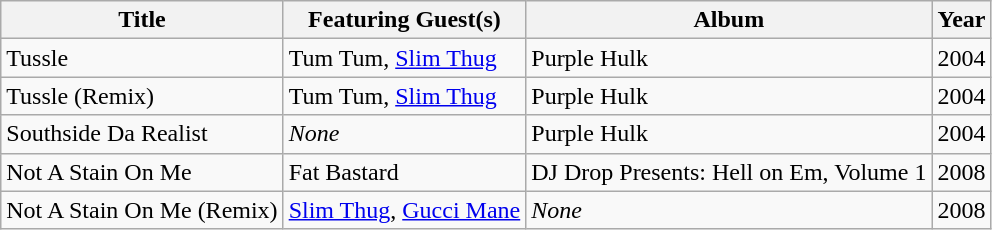<table class="wikitable">
<tr>
<th>Title</th>
<th>Featuring Guest(s)</th>
<th>Album</th>
<th>Year</th>
</tr>
<tr>
<td>Tussle</td>
<td>Tum Tum, <a href='#'>Slim Thug</a></td>
<td>Purple Hulk</td>
<td>2004</td>
</tr>
<tr>
<td>Tussle (Remix)</td>
<td>Tum Tum, <a href='#'>Slim Thug</a></td>
<td>Purple Hulk</td>
<td>2004</td>
</tr>
<tr>
<td>Southside Da Realist</td>
<td><em>None</em></td>
<td>Purple Hulk</td>
<td>2004</td>
</tr>
<tr>
<td>Not A Stain On Me</td>
<td>Fat Bastard</td>
<td>DJ Drop Presents: Hell on Em, Volume 1</td>
<td>2008</td>
</tr>
<tr>
<td>Not A Stain On Me (Remix)</td>
<td><a href='#'>Slim Thug</a>, <a href='#'>Gucci Mane</a></td>
<td><em>None</em></td>
<td>2008</td>
</tr>
</table>
